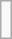<table class="wikitable" style="text-align:center">
<tr>
<td colspan="7"><br></td>
</tr>
</table>
